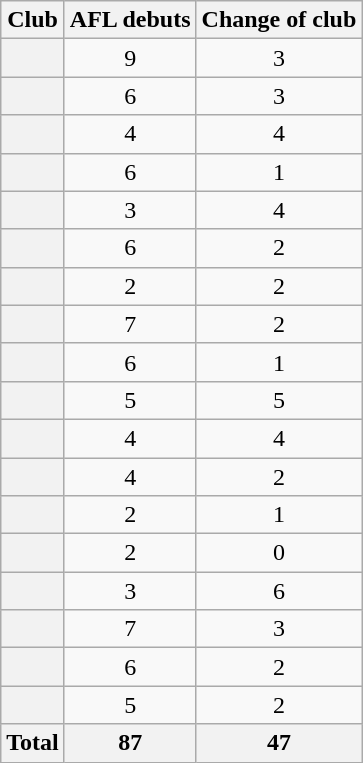<table class="wikitable plainrowheaders sortable" style="text-align:center;">
<tr>
<th scope="col">Club</th>
<th scope="col">AFL debuts</th>
<th scope="col">Change of club</th>
</tr>
<tr>
<th scope="row"></th>
<td>9</td>
<td>3</td>
</tr>
<tr>
<th scope="row"></th>
<td>6</td>
<td>3</td>
</tr>
<tr>
<th scope="row"></th>
<td>4</td>
<td>4</td>
</tr>
<tr>
<th scope="row"></th>
<td>6</td>
<td>1</td>
</tr>
<tr>
<th scope="row"></th>
<td>3</td>
<td>4</td>
</tr>
<tr>
<th scope="row"></th>
<td>6</td>
<td>2</td>
</tr>
<tr>
<th scope="row"></th>
<td>2</td>
<td>2</td>
</tr>
<tr>
<th scope="row"></th>
<td>7</td>
<td>2</td>
</tr>
<tr>
<th scope="row"></th>
<td>6</td>
<td>1</td>
</tr>
<tr>
<th scope="row"></th>
<td>5</td>
<td>5</td>
</tr>
<tr>
<th scope="row"></th>
<td>4</td>
<td>4</td>
</tr>
<tr>
<th scope="row"></th>
<td>4</td>
<td>2</td>
</tr>
<tr>
<th scope="row"></th>
<td>2</td>
<td>1</td>
</tr>
<tr>
<th scope="row"></th>
<td>2</td>
<td>0</td>
</tr>
<tr>
<th scope="row"></th>
<td>3</td>
<td>6</td>
</tr>
<tr>
<th scope="row"></th>
<td>7</td>
<td>3</td>
</tr>
<tr>
<th scope="row"></th>
<td>6</td>
<td>2</td>
</tr>
<tr>
<th scope="row"></th>
<td>5</td>
<td>2</td>
</tr>
<tr class="sortbottom">
<th>Total</th>
<th>87</th>
<th>47</th>
</tr>
</table>
